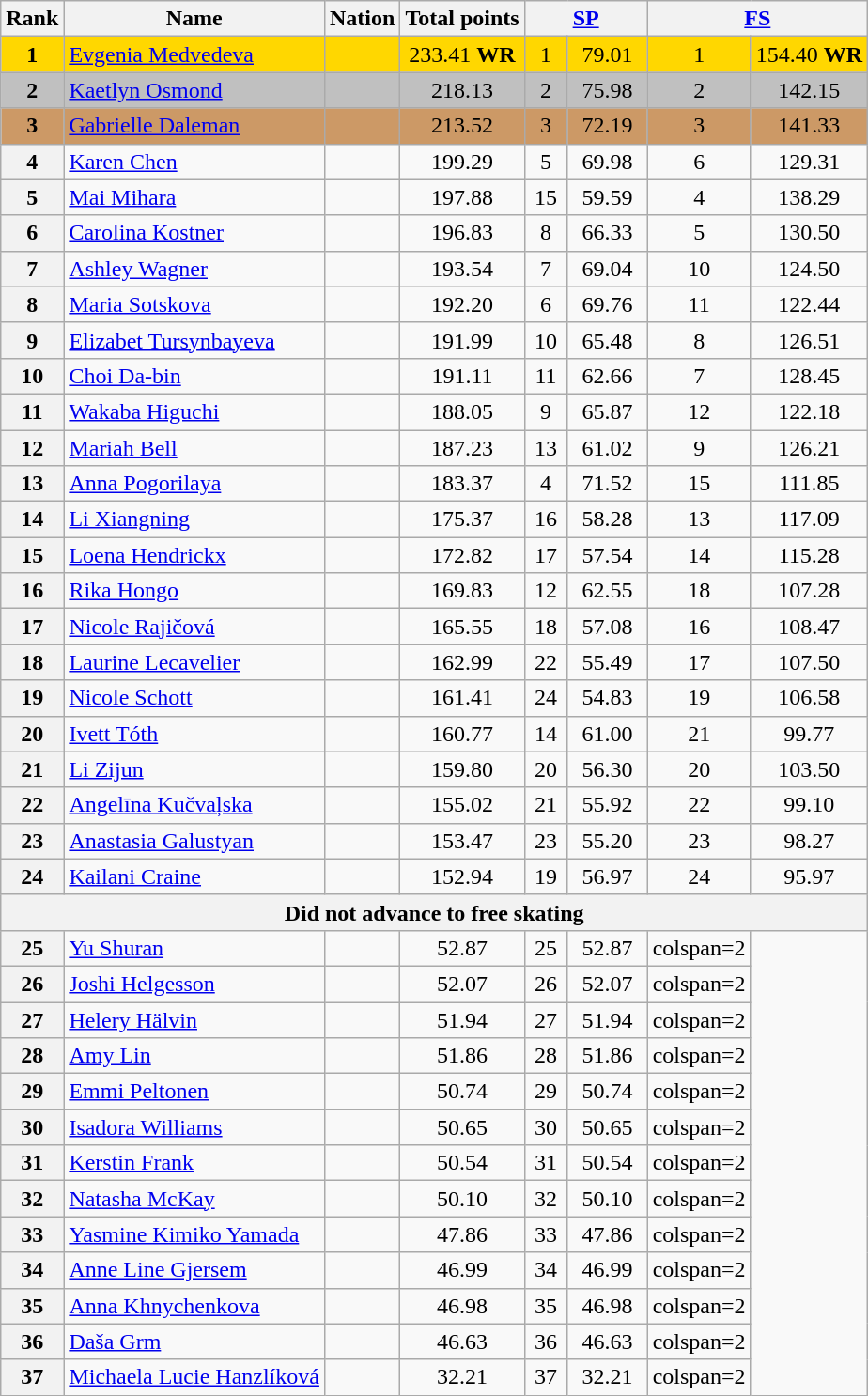<table class="wikitable sortable">
<tr>
<th>Rank</th>
<th>Name</th>
<th>Nation</th>
<th>Total points</th>
<th colspan="2" width="80px"><a href='#'>SP</a></th>
<th colspan="2" width="80px"><a href='#'>FS</a></th>
</tr>
<tr bgcolor="gold">
<td align="center"><strong>1</strong></td>
<td><a href='#'>Evgenia Medvedeva</a></td>
<td></td>
<td align="center">233.41 <strong>WR</strong></td>
<td align="center">1</td>
<td align="center">79.01</td>
<td align="center">1</td>
<td align="center">154.40 <strong>WR</strong></td>
</tr>
<tr bgcolor="silver">
<td align="center"><strong>2</strong></td>
<td><a href='#'>Kaetlyn Osmond</a></td>
<td></td>
<td align="center">218.13</td>
<td align="center">2</td>
<td align="center">75.98</td>
<td align="center">2</td>
<td align="center">142.15</td>
</tr>
<tr bgcolor="#cc9966">
<td align="center"><strong>3</strong></td>
<td><a href='#'>Gabrielle Daleman</a></td>
<td></td>
<td align="center">213.52</td>
<td align="center">3</td>
<td align="center">72.19</td>
<td align="center">3</td>
<td align="center">141.33</td>
</tr>
<tr>
<th>4</th>
<td><a href='#'>Karen Chen</a></td>
<td></td>
<td align="center">199.29</td>
<td align="center">5</td>
<td align="center">69.98</td>
<td align="center">6</td>
<td align="center">129.31</td>
</tr>
<tr>
<th>5</th>
<td><a href='#'>Mai Mihara</a></td>
<td></td>
<td align="center">197.88</td>
<td align="center">15</td>
<td align="center">59.59</td>
<td align="center">4</td>
<td align="center">138.29</td>
</tr>
<tr>
<th>6</th>
<td><a href='#'>Carolina Kostner</a></td>
<td></td>
<td align="center">196.83</td>
<td align="center">8</td>
<td align="center">66.33</td>
<td align="center">5</td>
<td align="center">130.50</td>
</tr>
<tr>
<th>7</th>
<td><a href='#'>Ashley Wagner</a></td>
<td></td>
<td align="center">193.54</td>
<td align="center">7</td>
<td align="center">69.04</td>
<td align="center">10</td>
<td align="center">124.50</td>
</tr>
<tr>
<th>8</th>
<td><a href='#'>Maria Sotskova</a></td>
<td></td>
<td align="center">192.20</td>
<td align="center">6</td>
<td align="center">69.76</td>
<td align="center">11</td>
<td align="center">122.44</td>
</tr>
<tr>
<th>9</th>
<td><a href='#'>Elizabet Tursynbayeva</a></td>
<td></td>
<td align="center">191.99</td>
<td align="center">10</td>
<td align="center">65.48</td>
<td align="center">8</td>
<td align="center">126.51</td>
</tr>
<tr>
<th>10</th>
<td><a href='#'>Choi Da-bin</a></td>
<td></td>
<td align="center">191.11</td>
<td align="center">11</td>
<td align="center">62.66</td>
<td align="center">7</td>
<td align="center">128.45</td>
</tr>
<tr>
<th>11</th>
<td><a href='#'>Wakaba Higuchi</a></td>
<td></td>
<td align="center">188.05</td>
<td align="center">9</td>
<td align="center">65.87</td>
<td align="center">12</td>
<td align="center">122.18</td>
</tr>
<tr>
<th>12</th>
<td><a href='#'>Mariah Bell</a></td>
<td></td>
<td align="center">187.23</td>
<td align="center">13</td>
<td align="center">61.02</td>
<td align="center">9</td>
<td align="center">126.21</td>
</tr>
<tr>
<th>13</th>
<td><a href='#'>Anna Pogorilaya</a></td>
<td></td>
<td align="center">183.37</td>
<td align="center">4</td>
<td align="center">71.52</td>
<td align="center">15</td>
<td align="center">111.85</td>
</tr>
<tr>
<th>14</th>
<td><a href='#'>Li Xiangning</a></td>
<td></td>
<td align="center">175.37</td>
<td align="center">16</td>
<td align="center">58.28</td>
<td align="center">13</td>
<td align="center">117.09</td>
</tr>
<tr>
<th>15</th>
<td><a href='#'>Loena Hendrickx</a></td>
<td></td>
<td align="center">172.82</td>
<td align="center">17</td>
<td align="center">57.54</td>
<td align="center">14</td>
<td align="center">115.28</td>
</tr>
<tr>
<th>16</th>
<td><a href='#'>Rika Hongo</a></td>
<td></td>
<td align="center">169.83</td>
<td align="center">12</td>
<td align="center">62.55</td>
<td align="center">18</td>
<td align="center">107.28</td>
</tr>
<tr>
<th>17</th>
<td><a href='#'>Nicole Rajičová</a></td>
<td></td>
<td align="center">165.55</td>
<td align="center">18</td>
<td align="center">57.08</td>
<td align="center">16</td>
<td align="center">108.47</td>
</tr>
<tr>
<th>18</th>
<td><a href='#'>Laurine Lecavelier</a></td>
<td></td>
<td align="center">162.99</td>
<td align="center">22</td>
<td align="center">55.49</td>
<td align="center">17</td>
<td align="center">107.50</td>
</tr>
<tr>
<th>19</th>
<td><a href='#'>Nicole Schott</a></td>
<td></td>
<td align="center">161.41</td>
<td align="center">24</td>
<td align="center">54.83</td>
<td align="center">19</td>
<td align="center">106.58</td>
</tr>
<tr>
<th>20</th>
<td><a href='#'>Ivett Tóth</a></td>
<td></td>
<td align="center">160.77</td>
<td align="center">14</td>
<td align="center">61.00</td>
<td align="center">21</td>
<td align="center">99.77</td>
</tr>
<tr>
<th>21</th>
<td><a href='#'>Li Zijun</a></td>
<td></td>
<td align="center">159.80</td>
<td align="center">20</td>
<td align="center">56.30</td>
<td align="center">20</td>
<td align="center">103.50</td>
</tr>
<tr>
<th>22</th>
<td><a href='#'>Angelīna Kučvaļska</a></td>
<td></td>
<td align="center">155.02</td>
<td align="center">21</td>
<td align="center">55.92</td>
<td align="center">22</td>
<td align="center">99.10</td>
</tr>
<tr>
<th>23</th>
<td><a href='#'>Anastasia Galustyan</a></td>
<td></td>
<td align="center">153.47</td>
<td align="center">23</td>
<td align="center">55.20</td>
<td align="center">23</td>
<td align="center">98.27</td>
</tr>
<tr>
<th>24</th>
<td><a href='#'>Kailani Craine</a></td>
<td></td>
<td align="center">152.94</td>
<td align="center">19</td>
<td align="center">56.97</td>
<td align="center">24</td>
<td align="center">95.97</td>
</tr>
<tr>
<th colspan=8>Did not advance to free skating</th>
</tr>
<tr>
<th>25</th>
<td><a href='#'>Yu Shuran</a></td>
<td></td>
<td align="center">52.87</td>
<td align="center">25</td>
<td align="center">52.87</td>
<td>colspan=2 </td>
</tr>
<tr>
<th>26</th>
<td><a href='#'>Joshi Helgesson</a></td>
<td></td>
<td align="center">52.07</td>
<td align="center">26</td>
<td align="center">52.07</td>
<td>colspan=2 </td>
</tr>
<tr>
<th>27</th>
<td><a href='#'>Helery Hälvin</a></td>
<td></td>
<td align="center">51.94</td>
<td align="center">27</td>
<td align="center">51.94</td>
<td>colspan=2 </td>
</tr>
<tr>
<th>28</th>
<td><a href='#'>Amy Lin</a></td>
<td></td>
<td align="center">51.86</td>
<td align="center">28</td>
<td align="center">51.86</td>
<td>colspan=2 </td>
</tr>
<tr>
<th>29</th>
<td><a href='#'>Emmi Peltonen</a></td>
<td></td>
<td align="center">50.74</td>
<td align="center">29</td>
<td align="center">50.74</td>
<td>colspan=2 </td>
</tr>
<tr>
<th>30</th>
<td><a href='#'>Isadora Williams</a></td>
<td></td>
<td align="center">50.65</td>
<td align="center">30</td>
<td align="center">50.65</td>
<td>colspan=2 </td>
</tr>
<tr>
<th>31</th>
<td><a href='#'>Kerstin Frank</a></td>
<td></td>
<td align="center">50.54</td>
<td align="center">31</td>
<td align="center">50.54</td>
<td>colspan=2 </td>
</tr>
<tr>
<th>32</th>
<td><a href='#'>Natasha McKay</a></td>
<td></td>
<td align="center">50.10</td>
<td align="center">32</td>
<td align="center">50.10</td>
<td>colspan=2 </td>
</tr>
<tr>
<th>33</th>
<td><a href='#'>Yasmine Kimiko Yamada</a></td>
<td></td>
<td align="center">47.86</td>
<td align="center">33</td>
<td align="center">47.86</td>
<td>colspan=2 </td>
</tr>
<tr>
<th>34</th>
<td><a href='#'>Anne Line Gjersem</a></td>
<td></td>
<td align="center">46.99</td>
<td align="center">34</td>
<td align="center">46.99</td>
<td>colspan=2 </td>
</tr>
<tr>
<th>35</th>
<td><a href='#'>Anna Khnychenkova</a></td>
<td></td>
<td align="center">46.98</td>
<td align="center">35</td>
<td align="center">46.98</td>
<td>colspan=2 </td>
</tr>
<tr>
<th>36</th>
<td><a href='#'>Daša Grm</a></td>
<td></td>
<td align="center">46.63</td>
<td align="center">36</td>
<td align="center">46.63</td>
<td>colspan=2 </td>
</tr>
<tr>
<th>37</th>
<td><a href='#'>Michaela Lucie Hanzlíková</a></td>
<td></td>
<td align="center">32.21</td>
<td align="center">37</td>
<td align="center">32.21</td>
<td>colspan=2 </td>
</tr>
</table>
